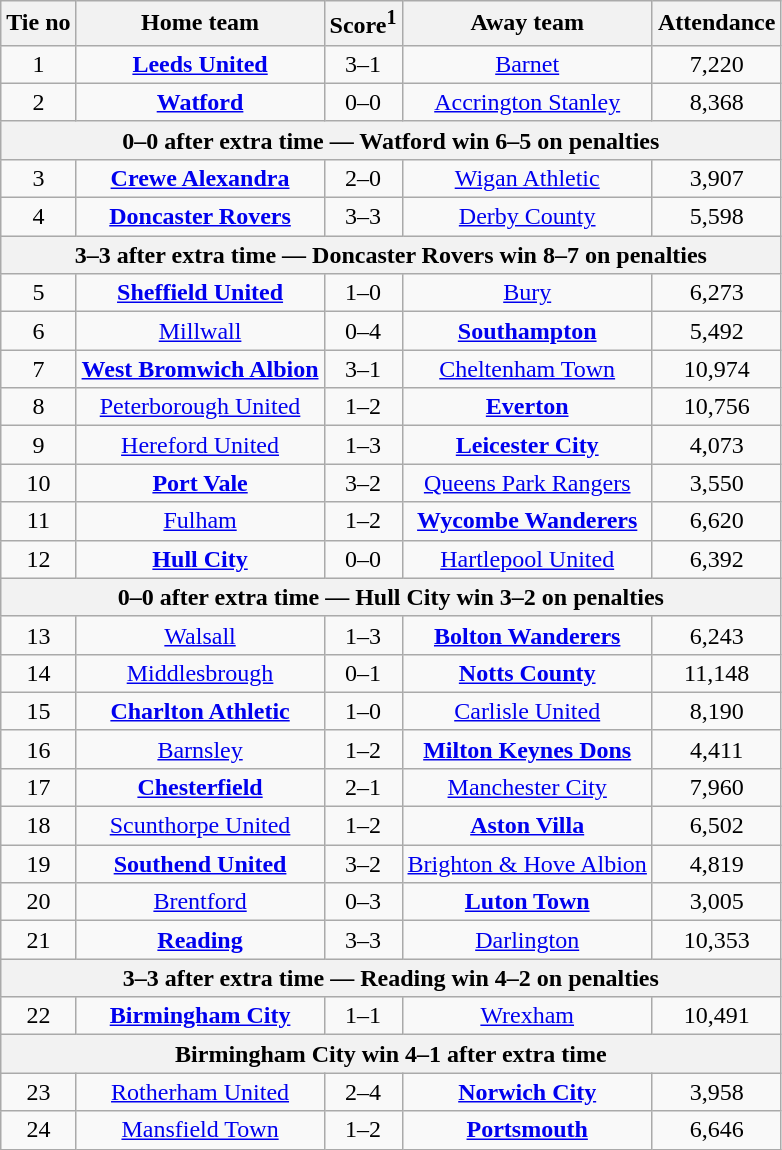<table class="wikitable" style="text-align: center">
<tr>
<th>Tie no</th>
<th>Home team</th>
<th>Score<sup>1</sup></th>
<th>Away team</th>
<th>Attendance</th>
</tr>
<tr>
<td>1</td>
<td><strong><a href='#'>Leeds United</a></strong></td>
<td>3–1</td>
<td><a href='#'>Barnet</a></td>
<td>7,220</td>
</tr>
<tr>
<td>2</td>
<td><strong><a href='#'>Watford</a></strong></td>
<td>0–0</td>
<td><a href='#'>Accrington Stanley</a></td>
<td>8,368</td>
</tr>
<tr>
<th colspan="5">0–0 after extra time — Watford win 6–5 on penalties</th>
</tr>
<tr>
<td>3</td>
<td><strong><a href='#'>Crewe Alexandra</a></strong></td>
<td>2–0</td>
<td><a href='#'>Wigan Athletic</a></td>
<td>3,907</td>
</tr>
<tr>
<td>4</td>
<td><strong><a href='#'>Doncaster Rovers</a></strong></td>
<td>3–3</td>
<td><a href='#'>Derby County</a></td>
<td>5,598</td>
</tr>
<tr>
<th colspan="5">3–3 after extra time — Doncaster Rovers win 8–7 on penalties</th>
</tr>
<tr>
<td>5</td>
<td><strong><a href='#'>Sheffield United</a></strong></td>
<td>1–0</td>
<td><a href='#'>Bury</a></td>
<td>6,273</td>
</tr>
<tr>
<td>6</td>
<td><a href='#'>Millwall</a></td>
<td>0–4</td>
<td><strong><a href='#'>Southampton</a></strong></td>
<td>5,492</td>
</tr>
<tr>
<td>7</td>
<td><strong><a href='#'>West Bromwich Albion</a></strong></td>
<td>3–1</td>
<td><a href='#'>Cheltenham Town</a></td>
<td>10,974</td>
</tr>
<tr>
<td>8</td>
<td><a href='#'>Peterborough United</a></td>
<td>1–2</td>
<td><strong><a href='#'>Everton</a></strong></td>
<td>10,756</td>
</tr>
<tr>
<td>9</td>
<td><a href='#'>Hereford United</a></td>
<td>1–3</td>
<td><strong><a href='#'>Leicester City</a></strong></td>
<td>4,073</td>
</tr>
<tr>
<td>10</td>
<td><strong><a href='#'>Port Vale</a></strong></td>
<td>3–2</td>
<td><a href='#'>Queens Park Rangers</a></td>
<td>3,550</td>
</tr>
<tr>
<td>11</td>
<td><a href='#'>Fulham</a></td>
<td>1–2</td>
<td><strong><a href='#'>Wycombe Wanderers</a></strong></td>
<td>6,620</td>
</tr>
<tr>
<td>12</td>
<td><strong><a href='#'>Hull City</a></strong></td>
<td>0–0</td>
<td><a href='#'>Hartlepool United</a></td>
<td>6,392</td>
</tr>
<tr>
<th colspan="5">0–0 after extra time — Hull City win 3–2 on penalties</th>
</tr>
<tr>
<td>13</td>
<td><a href='#'>Walsall</a></td>
<td>1–3</td>
<td><strong><a href='#'>Bolton Wanderers</a></strong></td>
<td>6,243</td>
</tr>
<tr>
<td>14</td>
<td><a href='#'>Middlesbrough</a></td>
<td>0–1</td>
<td><strong><a href='#'>Notts County</a></strong></td>
<td>11,148</td>
</tr>
<tr>
<td>15</td>
<td><strong><a href='#'>Charlton Athletic</a></strong></td>
<td>1–0</td>
<td><a href='#'>Carlisle United</a></td>
<td>8,190</td>
</tr>
<tr>
<td>16</td>
<td><a href='#'>Barnsley</a></td>
<td>1–2</td>
<td><strong><a href='#'>Milton Keynes Dons</a></strong></td>
<td>4,411</td>
</tr>
<tr>
<td>17</td>
<td><strong><a href='#'>Chesterfield</a></strong></td>
<td>2–1</td>
<td><a href='#'>Manchester City</a></td>
<td>7,960</td>
</tr>
<tr>
<td>18</td>
<td><a href='#'>Scunthorpe United</a></td>
<td>1–2</td>
<td><strong><a href='#'>Aston Villa</a></strong></td>
<td>6,502</td>
</tr>
<tr>
<td>19</td>
<td><strong><a href='#'>Southend United</a></strong></td>
<td>3–2</td>
<td><a href='#'>Brighton & Hove Albion</a></td>
<td>4,819</td>
</tr>
<tr>
<td>20</td>
<td><a href='#'>Brentford</a></td>
<td>0–3</td>
<td><strong><a href='#'>Luton Town</a></strong></td>
<td>3,005</td>
</tr>
<tr>
<td>21</td>
<td><strong><a href='#'>Reading</a></strong></td>
<td>3–3</td>
<td><a href='#'>Darlington</a></td>
<td>10,353</td>
</tr>
<tr>
<th colspan="5">3–3 after extra time — Reading win 4–2 on penalties</th>
</tr>
<tr>
<td>22</td>
<td><strong><a href='#'>Birmingham City</a></strong></td>
<td>1–1</td>
<td><a href='#'>Wrexham</a></td>
<td>10,491</td>
</tr>
<tr>
<th colspan="5">Birmingham City win 4–1 after extra time</th>
</tr>
<tr>
<td>23</td>
<td><a href='#'>Rotherham United</a></td>
<td>2–4</td>
<td><strong><a href='#'>Norwich City</a></strong></td>
<td>3,958</td>
</tr>
<tr>
<td>24</td>
<td><a href='#'>Mansfield Town</a></td>
<td>1–2</td>
<td><strong><a href='#'>Portsmouth</a></strong></td>
<td>6,646</td>
</tr>
</table>
